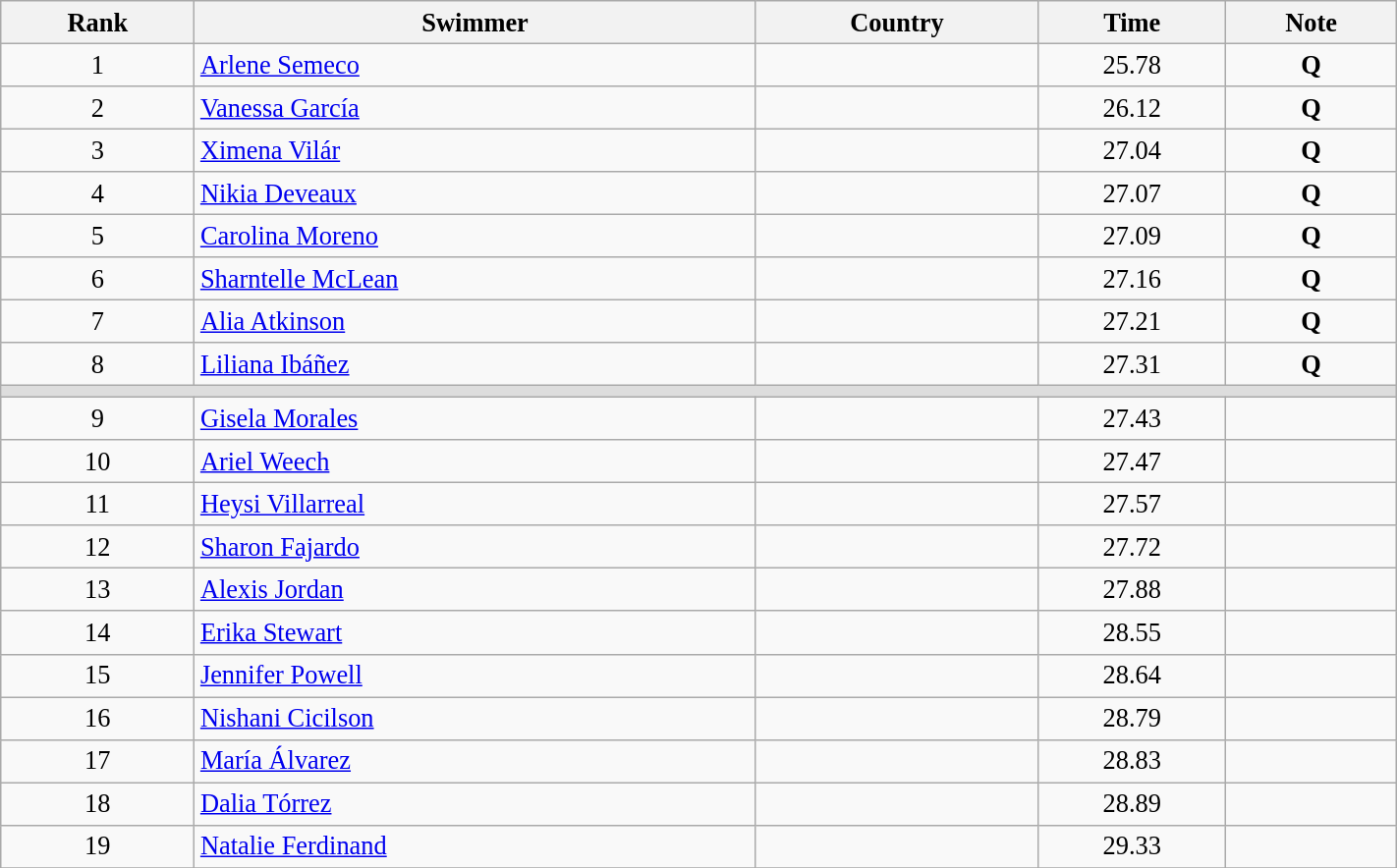<table class="wikitable" style=" text-align:center; font-size:110%;" width="75%">
<tr>
<th>Rank</th>
<th>Swimmer</th>
<th>Country</th>
<th>Time</th>
<th>Note</th>
</tr>
<tr>
<td>1</td>
<td align=left><a href='#'>Arlene Semeco</a></td>
<td align=left></td>
<td>25.78</td>
<td><strong>Q</strong></td>
</tr>
<tr>
<td>2</td>
<td align=left><a href='#'>Vanessa García</a></td>
<td align=left></td>
<td>26.12</td>
<td><strong>Q</strong></td>
</tr>
<tr>
<td>3</td>
<td align=left><a href='#'>Ximena Vilár</a></td>
<td align=left></td>
<td>27.04</td>
<td><strong>Q</strong></td>
</tr>
<tr>
<td>4</td>
<td align=left><a href='#'>Nikia Deveaux</a></td>
<td align=left></td>
<td>27.07</td>
<td><strong>Q</strong></td>
</tr>
<tr>
<td>5</td>
<td align=left><a href='#'>Carolina Moreno</a></td>
<td align=left></td>
<td>27.09</td>
<td><strong>Q</strong></td>
</tr>
<tr>
<td>6</td>
<td align=left><a href='#'>Sharntelle McLean</a></td>
<td align=left></td>
<td>27.16</td>
<td><strong>Q</strong></td>
</tr>
<tr>
<td>7</td>
<td align=left><a href='#'>Alia Atkinson</a></td>
<td align=left></td>
<td>27.21</td>
<td><strong>Q</strong></td>
</tr>
<tr>
<td>8</td>
<td align=left><a href='#'>Liliana Ibáñez</a></td>
<td align=left></td>
<td>27.31</td>
<td><strong>Q</strong></td>
</tr>
<tr bgcolor=#DDDDDD>
<td colspan=5></td>
</tr>
<tr>
<td>9</td>
<td align=left><a href='#'>Gisela Morales</a></td>
<td align=left></td>
<td>27.43</td>
<td></td>
</tr>
<tr>
<td>10</td>
<td align=left><a href='#'>Ariel Weech</a></td>
<td align=left></td>
<td>27.47</td>
<td></td>
</tr>
<tr>
<td>11</td>
<td align=left><a href='#'>Heysi Villarreal</a></td>
<td align=left></td>
<td>27.57</td>
<td></td>
</tr>
<tr>
<td>12</td>
<td align=left><a href='#'>Sharon Fajardo</a></td>
<td align=left></td>
<td>27.72</td>
<td></td>
</tr>
<tr>
<td>13</td>
<td align=left><a href='#'>Alexis Jordan</a></td>
<td align=left></td>
<td>27.88</td>
<td></td>
</tr>
<tr>
<td>14</td>
<td align=left><a href='#'>Erika Stewart</a></td>
<td align=left></td>
<td>28.55</td>
<td></td>
</tr>
<tr>
<td>15</td>
<td align=left><a href='#'>Jennifer Powell</a></td>
<td align=left></td>
<td>28.64</td>
<td></td>
</tr>
<tr>
<td>16</td>
<td align=left><a href='#'>Nishani Cicilson</a></td>
<td align=left></td>
<td>28.79</td>
<td></td>
</tr>
<tr>
<td>17</td>
<td align=left><a href='#'>María Álvarez</a></td>
<td align=left></td>
<td>28.83</td>
<td></td>
</tr>
<tr>
<td>18</td>
<td align=left><a href='#'>Dalia Tórrez</a></td>
<td align=left></td>
<td>28.89</td>
<td></td>
</tr>
<tr>
<td>19</td>
<td align=left><a href='#'>Natalie Ferdinand</a></td>
<td align=left></td>
<td>29.33</td>
<td></td>
</tr>
<tr>
</tr>
</table>
